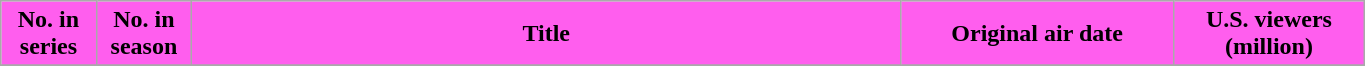<table class="wikitable plainrowheaders" style="width:72%;">
<tr>
<th scope="col" style="background-color: #ff5eee; color: black;" width=7%>No. in<br>series</th>
<th scope="col" style="background-color: #ff5eee; color: black;" width=7%>No. in<br>season</th>
<th scope="col" style="background-color: #ff5eee; color: black;">Title</th>
<th scope="col" style="background-color: #ff5eee; color: black;" width=20%>Original air date</th>
<th scope="col" style="background-color: #ff5eee; color: black;" width=14%>U.S. viewers<br>(million)</th>
</tr>
<tr>
</tr>
</table>
